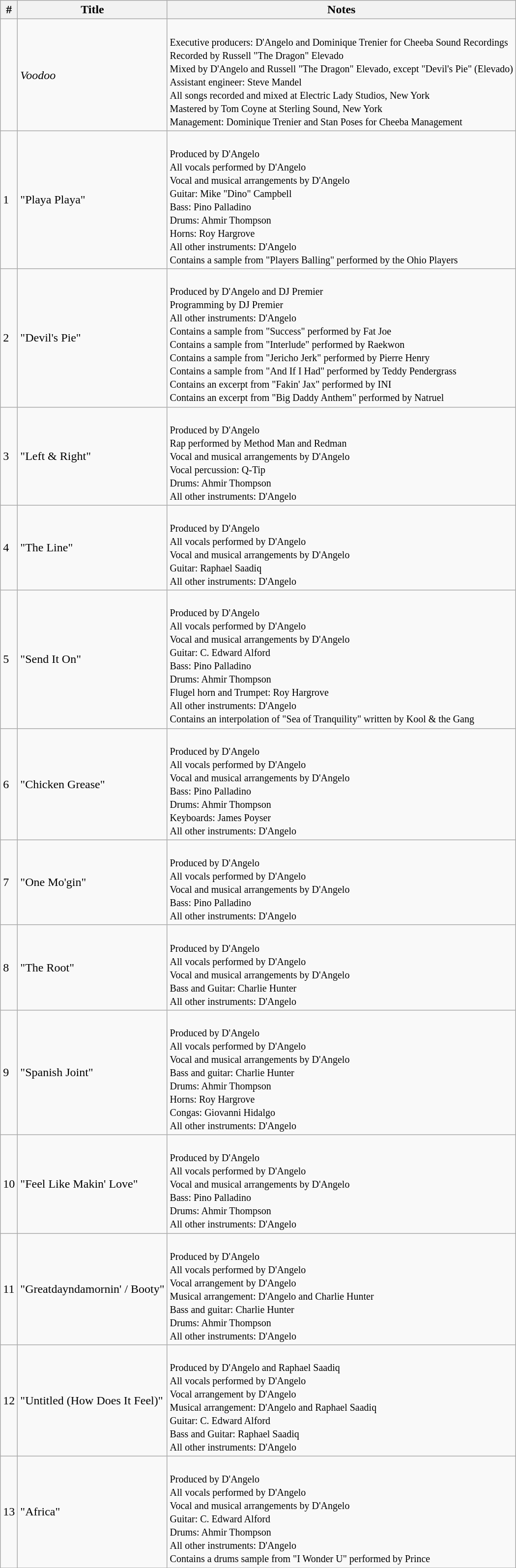<table class="wikitable">
<tr>
<th>#</th>
<th>Title</th>
<th>Notes</th>
</tr>
<tr>
<td></td>
<td><em>Voodoo</em></td>
<td><br><small>Executive producers: D'Angelo and Dominique Trenier for Cheeba Sound Recordings <br>Recorded by Russell "The Dragon" Elevado <br>Mixed by D'Angelo and Russell "The Dragon" Elevado, except "Devil's Pie" (Elevado) <br>Assistant engineer: Steve Mandel <br>All songs recorded and mixed at Electric Lady Studios, New York <br>Mastered by Tom Coyne at Sterling Sound, New York <br>Management: Dominique Trenier and Stan Poses for Cheeba Management</small></td>
</tr>
<tr>
<td>1</td>
<td>"Playa Playa"</td>
<td><br><small>Produced by D'Angelo <br>All vocals performed by D'Angelo <br>Vocal and musical arrangements by D'Angelo <br>Guitar: Mike "Dino" Campbell <br>Bass: Pino Palladino <br>Drums: Ahmir Thompson <br>Horns: Roy Hargrove <br>All other instruments: D'Angelo <br>Contains a sample from "Players Balling" performed by the Ohio Players</small></td>
</tr>
<tr>
<td>2</td>
<td>"Devil's Pie"</td>
<td><br><small>Produced by D'Angelo and DJ Premier <br>Programming by DJ Premier <br>All other instruments: D'Angelo <br>Contains a sample from "Success" performed by Fat Joe <br>Contains a sample from "Interlude" performed by Raekwon <br>Contains a sample from "Jericho Jerk" performed by Pierre Henry <br>Contains a sample from "And If I Had" performed by Teddy Pendergrass <br>Contains an excerpt from "Fakin' Jax" performed by INI <br>Contains an excerpt from "Big Daddy Anthem" performed by Natruel</small></td>
</tr>
<tr>
<td>3</td>
<td>"Left & Right"</td>
<td><br><small>Produced by D'Angelo <br>Rap performed by Method Man and Redman <br>Vocal and musical arrangements by D'Angelo <br>Vocal percussion: Q-Tip <br>Drums: Ahmir Thompson <br>All other instruments: D'Angelo</small></td>
</tr>
<tr>
<td>4</td>
<td>"The Line"</td>
<td><br><small>Produced by D'Angelo <br>All vocals performed by D'Angelo <br>Vocal and musical arrangements by D'Angelo <br>Guitar: Raphael Saadiq <br>All other instruments: D'Angelo</small></td>
</tr>
<tr>
<td>5</td>
<td>"Send It On"</td>
<td><br><small>Produced by D'Angelo <br>All vocals performed by D'Angelo <br>Vocal and musical arrangements by D'Angelo <br>Guitar: C. Edward Alford <br>Bass: Pino Palladino <br>Drums: Ahmir Thompson <br>Flugel horn and Trumpet: Roy Hargrove <br>All other instruments: D'Angelo <br>Contains an interpolation of "Sea of Tranquility" written by Kool & the Gang</small></td>
</tr>
<tr>
<td>6</td>
<td>"Chicken Grease"</td>
<td><br><small>Produced by D'Angelo <br>All vocals performed by D'Angelo <br>Vocal and musical arrangements by D'Angelo <br>Bass: Pino Palladino <br>Drums: Ahmir Thompson <br>Keyboards: James Poyser <br>All other instruments: D'Angelo</small></td>
</tr>
<tr>
<td>7</td>
<td>"One Mo'gin"</td>
<td><br><small>Produced by D'Angelo <br>All vocals performed by D'Angelo <br>Vocal and musical arrangements by D'Angelo <br>Bass: Pino Palladino <br>All other instruments: D'Angelo</small></td>
</tr>
<tr>
<td>8</td>
<td>"The Root"</td>
<td><br><small>Produced by D'Angelo <br>All vocals performed by D'Angelo <br>Vocal and musical arrangements by D'Angelo <br>Bass and Guitar: Charlie Hunter <br>All other instruments: D'Angelo</small></td>
</tr>
<tr>
<td>9</td>
<td>"Spanish Joint"</td>
<td><br><small>Produced by D'Angelo <br>All vocals performed by D'Angelo <br>Vocal and musical arrangements by D'Angelo <br>Bass and guitar: Charlie Hunter <br>Drums: Ahmir Thompson <br>Horns: Roy Hargrove <br>Congas: Giovanni Hidalgo <br>All other instruments: D'Angelo</small></td>
</tr>
<tr>
<td>10</td>
<td>"Feel Like Makin' Love"</td>
<td><br><small>Produced by D'Angelo <br>All vocals performed by D'Angelo <br>Vocal and musical arrangements by D'Angelo <br>Bass: Pino Palladino <br>Drums: Ahmir Thompson <br>All other instruments: D'Angelo</small></td>
</tr>
<tr>
<td>11</td>
<td>"Greatdayndamornin' / Booty"</td>
<td><br><small>Produced by D'Angelo <br>All vocals performed by D'Angelo <br>Vocal arrangement by D'Angelo <br>Musical arrangement: D'Angelo and Charlie Hunter <br>Bass and guitar: Charlie Hunter <br>Drums: Ahmir Thompson <br>All other instruments: D'Angelo</small></td>
</tr>
<tr>
<td>12</td>
<td>"Untitled (How Does It Feel)"</td>
<td><br><small>Produced by D'Angelo and Raphael Saadiq <br>All vocals performed by D'Angelo <br>Vocal arrangement by D'Angelo <br>Musical arrangement: D'Angelo and Raphael Saadiq <br>Guitar: C. Edward Alford <br>Bass and Guitar: Raphael Saadiq <br>All other instruments: D'Angelo</small></td>
</tr>
<tr>
<td>13</td>
<td>"Africa"</td>
<td><br><small>Produced by D'Angelo <br>All vocals performed by D'Angelo <br>Vocal and musical arrangements by D'Angelo <br>Guitar: C. Edward Alford <br>Drums: Ahmir Thompson <br>All other instruments: D'Angelo <br>Contains a drums sample from "I Wonder U" performed by Prince</small></td>
</tr>
<tr>
</tr>
</table>
